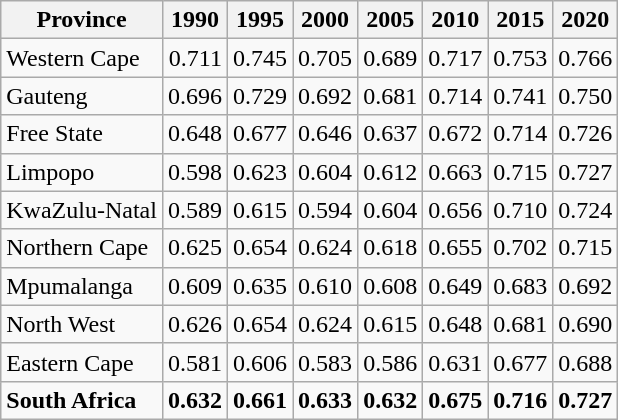<table class="wikitable sortable">
<tr>
<th>Province</th>
<th>1990</th>
<th>1995</th>
<th>2000</th>
<th>2005</th>
<th>2010</th>
<th>2015</th>
<th>2020</th>
</tr>
<tr>
<td>Western Cape</td>
<td style="text-align:right">0.711</td>
<td style="text-align:right">0.745</td>
<td style="text-align:right">0.705</td>
<td style="text-align:right">0.689</td>
<td style="text-align:right">0.717</td>
<td style="text-align:right">0.753</td>
<td style="text-align:right">0.766</td>
</tr>
<tr>
<td>Gauteng</td>
<td style="text-align:right">0.696</td>
<td style="text-align:right">0.729</td>
<td style="text-align:right">0.692</td>
<td style="text-align:right">0.681</td>
<td style="text-align:right">0.714</td>
<td style="text-align:right">0.741</td>
<td style="text-align:right">0.750</td>
</tr>
<tr>
<td>Free State</td>
<td style="text-align:right">0.648</td>
<td style="text-align:right">0.677</td>
<td style="text-align:right">0.646</td>
<td style="text-align:right">0.637</td>
<td style="text-align:right">0.672</td>
<td style="text-align:right">0.714</td>
<td style="text-align:right">0.726</td>
</tr>
<tr>
<td>Limpopo</td>
<td style="text-align:right">0.598</td>
<td style="text-align:right">0.623</td>
<td style="text-align:right">0.604</td>
<td style="text-align:right">0.612</td>
<td style="text-align:right">0.663</td>
<td style="text-align:right">0.715</td>
<td style="text-align:right">0.727</td>
</tr>
<tr>
<td>KwaZulu-Natal</td>
<td style="text-align:right">0.589</td>
<td style="text-align:right">0.615</td>
<td style="text-align:right">0.594</td>
<td style="text-align:right">0.604</td>
<td style="text-align:right">0.656</td>
<td style="text-align:right">0.710</td>
<td style="text-align:right">0.724</td>
</tr>
<tr>
<td>Northern Cape</td>
<td style="text-align:right">0.625</td>
<td style="text-align:right">0.654</td>
<td style="text-align:right">0.624</td>
<td style="text-align:right">0.618</td>
<td style="text-align:right">0.655</td>
<td style="text-align:right">0.702</td>
<td style="text-align:right">0.715</td>
</tr>
<tr>
<td>Mpumalanga</td>
<td style="text-align:right">0.609</td>
<td style="text-align:right">0.635</td>
<td style="text-align:right">0.610</td>
<td style="text-align:right">0.608</td>
<td style="text-align:right">0.649</td>
<td style="text-align:right">0.683</td>
<td style="text-align:right">0.692</td>
</tr>
<tr>
<td>North West</td>
<td style="text-align:right">0.626</td>
<td style="text-align:right">0.654</td>
<td style="text-align:right">0.624</td>
<td style="text-align:right">0.615</td>
<td style="text-align:right">0.648</td>
<td style="text-align:right">0.681</td>
<td style="text-align:right">0.690</td>
</tr>
<tr>
<td>Eastern Cape</td>
<td style="text-align:right">0.581</td>
<td style="text-align:right">0.606</td>
<td style="text-align:right">0.583</td>
<td style="text-align:right">0.586</td>
<td style="text-align:right">0.631</td>
<td style="text-align:right">0.677</td>
<td style="text-align:right">0.688</td>
</tr>
<tr class="sortbottom">
<td><strong>South Africa</strong></td>
<td style="text-align:right"><strong>0.632</strong></td>
<td style="text-align:right"><strong>0.661</strong></td>
<td style="text-align:right"><strong>0.633</strong></td>
<td style="text-align:right"><strong>0.632</strong></td>
<td style="text-align:right"><strong>0.675</strong></td>
<td style="text-align:right"><strong>0.716</strong></td>
<td style="text-align:right"><strong>0.727</strong></td>
</tr>
</table>
